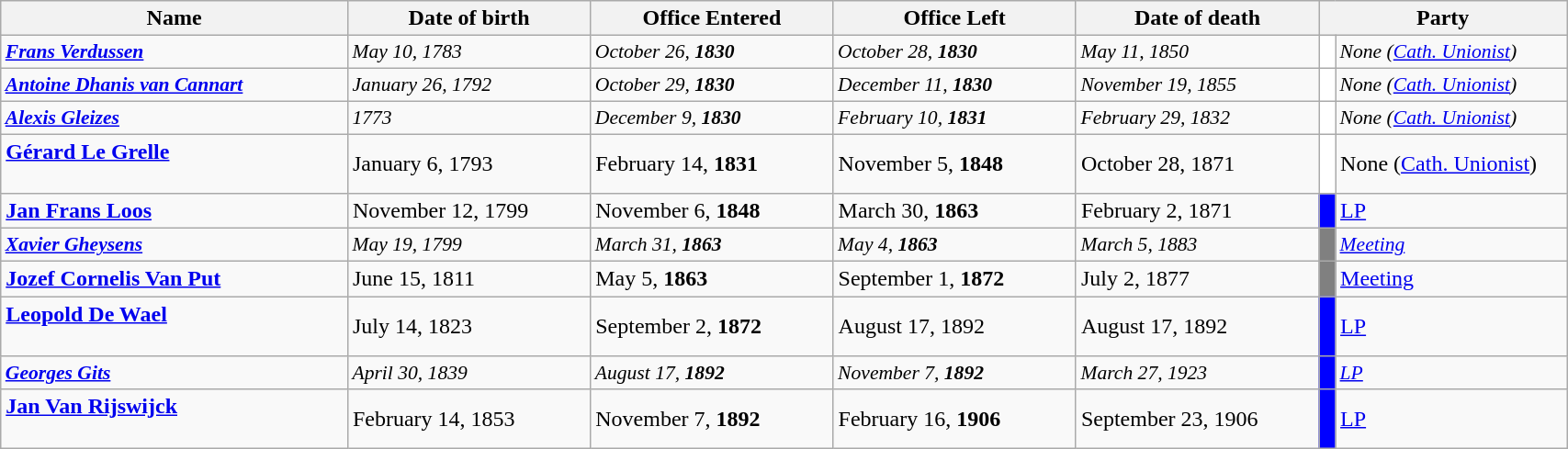<table class="wikitable" style="width:90%">
<tr>
<th style="width:10%;">Name</th>
<th style="width:7%;">Date of birth</th>
<th style="width:7%;">Office Entered</th>
<th style="width:7%;">Office Left</th>
<th style="width:7%;">Date of death</th>
<th style="width:7%;" colspan="2">Party</th>
</tr>
<tr style="font-style:italic; font-size:90%">
<td><strong><a href='#'>Frans Verdussen</a></strong></td>
<td>May 10, 1783</td>
<td>October 26, <strong>1830</strong></td>
<td>October 28, <strong>1830</strong></td>
<td>May 11, 1850</td>
<td style="background-color:white"></td>
<td>None (<a href='#'>Cath. Unionist</a>)</td>
</tr>
<tr style="font-style:italic; font-size:90%">
<td><strong><a href='#'>Antoine Dhanis van Cannart</a></strong></td>
<td>January 26, 1792</td>
<td>October 29, <strong>1830</strong></td>
<td>December 11, <strong>1830</strong></td>
<td>November 19, 1855</td>
<td style="background-color:white"></td>
<td>None (<a href='#'>Cath. Unionist</a>)</td>
</tr>
<tr style="font-style:italic; font-size:90%">
<td><strong><a href='#'>Alexis Gleizes</a></strong></td>
<td>1773</td>
<td>December 9, <strong>1830</strong></td>
<td>February 10, <strong>1831</strong></td>
<td>February 29, 1832</td>
<td style="background-color:white"></td>
<td>None (<a href='#'>Cath. Unionist</a>)</td>
</tr>
<tr>
<td><strong><a href='#'>Gérard Le Grelle</a></strong><br><br></td>
<td>January 6, 1793</td>
<td>February 14, <strong>1831</strong></td>
<td>November 5, <strong>1848</strong></td>
<td>October 28, 1871</td>
<td style="background-color:white"></td>
<td>None (<a href='#'>Cath. Unionist</a>)</td>
</tr>
<tr>
<td><strong><a href='#'>Jan Frans Loos</a></strong></td>
<td>November 12, 1799</td>
<td>November 6, <strong>1848</strong></td>
<td>March 30, <strong>1863</strong></td>
<td>February 2, 1871</td>
<td style="background-color:blue"></td>
<td><a href='#'>LP</a></td>
</tr>
<tr style="font-style:italic; font-size:90%">
<td><strong><a href='#'>Xavier Gheysens</a></strong></td>
<td>May 19, 1799</td>
<td>March 31, <strong>1863</strong></td>
<td>May 4, <strong>1863</strong></td>
<td>March 5, 1883</td>
<td style="background-color:grey"></td>
<td><a href='#'>Meeting</a></td>
</tr>
<tr>
<td><strong><a href='#'>Jozef Cornelis Van Put</a></strong></td>
<td>June 15, 1811</td>
<td>May 5, <strong>1863</strong></td>
<td>September 1, <strong>1872</strong></td>
<td>July 2, 1877</td>
<td style="background-color:grey"></td>
<td><a href='#'>Meeting</a></td>
</tr>
<tr>
<td><strong><a href='#'>Leopold De Wael</a></strong><br><br></td>
<td>July 14, 1823</td>
<td>September 2, <strong>1872</strong></td>
<td>August 17, 1892</td>
<td>August 17, 1892</td>
<td style="background-color:blue"></td>
<td><a href='#'>LP</a></td>
</tr>
<tr style="font-style:italic; font-size:90%">
<td><strong><a href='#'>Georges Gits</a></strong></td>
<td>April 30, 1839</td>
<td>August 17, <strong>1892</strong></td>
<td>November 7, <strong>1892</strong></td>
<td>March 27, 1923</td>
<td style="background-color:blue"></td>
<td><a href='#'>LP</a></td>
</tr>
<tr>
<td><strong><a href='#'>Jan Van Rijswijck</a></strong><br><br></td>
<td>February 14, 1853</td>
<td>November 7, <strong>1892</strong></td>
<td>February 16, <strong>1906</strong></td>
<td>September 23, 1906</td>
<td style="background-color:blue"></td>
<td><a href='#'>LP</a></td>
</tr>
</table>
